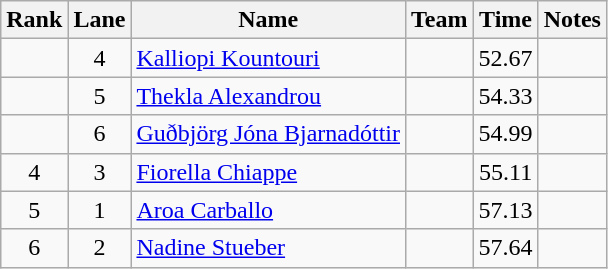<table class="wikitable sortable" style="text-align:center">
<tr>
<th>Rank</th>
<th>Lane</th>
<th>Name</th>
<th>Team</th>
<th>Time</th>
<th>Notes</th>
</tr>
<tr>
<td></td>
<td>4</td>
<td align="left"><a href='#'>Kalliopi Kountouri</a></td>
<td align=left></td>
<td>52.67</td>
<td></td>
</tr>
<tr>
<td></td>
<td>5</td>
<td align="left"><a href='#'>Thekla Alexandrou</a></td>
<td align=left></td>
<td>54.33</td>
<td></td>
</tr>
<tr>
<td></td>
<td>6</td>
<td align="left"><a href='#'>Guðbjörg Jóna Bjarnadóttir</a></td>
<td align=left></td>
<td>54.99</td>
<td></td>
</tr>
<tr>
<td>4</td>
<td>3</td>
<td align="left"><a href='#'>Fiorella Chiappe</a></td>
<td align=left></td>
<td>55.11</td>
<td></td>
</tr>
<tr>
<td>5</td>
<td>1</td>
<td align="left"><a href='#'>Aroa Carballo</a></td>
<td align=left></td>
<td>57.13</td>
<td></td>
</tr>
<tr>
<td>6</td>
<td>2</td>
<td align="left"><a href='#'>Nadine Stueber</a></td>
<td align=left></td>
<td>57.64</td>
<td></td>
</tr>
</table>
